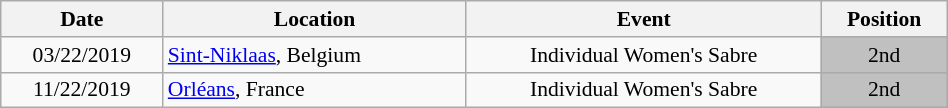<table class="wikitable" width="50%" style="font-size:90%; text-align:center;">
<tr>
<th>Date</th>
<th>Location</th>
<th>Event</th>
<th>Position</th>
</tr>
<tr>
<td>03/22/2019</td>
<td rowspan="1" align="left"> <a href='#'>Sint-Niklaas</a>, Belgium</td>
<td>Individual Women's Sabre</td>
<td bgcolor="silver">2nd</td>
</tr>
<tr>
<td>11/22/2019</td>
<td rowspan="1" align="left"> <a href='#'>Orléans</a>, France</td>
<td>Individual Women's Sabre</td>
<td bgcolor="silver">2nd</td>
</tr>
</table>
